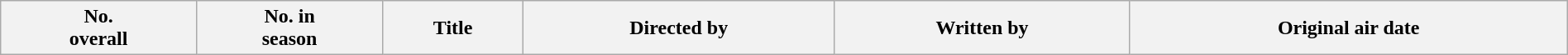<table class="wikitable plainrowheaders" style="width:100%; background:#fff;">
<tr>
<th style="background:#;">No.<br>overall</th>
<th style="background:#;">No. in<br>season</th>
<th style="background:#;">Title</th>
<th style="background:#;">Directed by</th>
<th style="background:#;">Written by</th>
<th style="background:#;">Original air date<br>












</th>
</tr>
</table>
